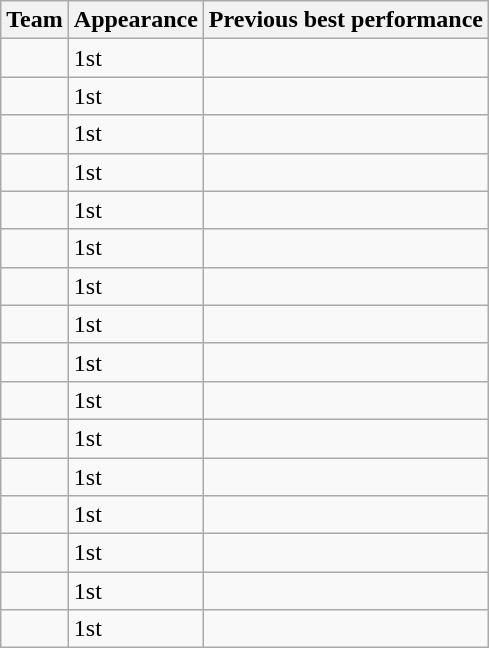<table class="wikitable sortable">
<tr>
<th>Team</th>
<th data-sort-type="number">Appearance</th>
<th>Previous best performance</th>
</tr>
<tr>
<td></td>
<td>1st</td>
<td></td>
</tr>
<tr>
<td></td>
<td>1st</td>
<td></td>
</tr>
<tr>
<td></td>
<td>1st</td>
<td></td>
</tr>
<tr>
<td></td>
<td>1st</td>
<td></td>
</tr>
<tr>
<td></td>
<td>1st</td>
<td></td>
</tr>
<tr>
<td></td>
<td>1st</td>
<td></td>
</tr>
<tr>
<td></td>
<td>1st</td>
<td></td>
</tr>
<tr>
<td></td>
<td>1st</td>
<td></td>
</tr>
<tr>
<td></td>
<td>1st</td>
<td></td>
</tr>
<tr>
<td></td>
<td>1st</td>
<td></td>
</tr>
<tr>
<td></td>
<td>1st</td>
<td></td>
</tr>
<tr>
<td></td>
<td>1st</td>
<td></td>
</tr>
<tr>
<td></td>
<td>1st</td>
<td></td>
</tr>
<tr>
<td></td>
<td>1st</td>
<td></td>
</tr>
<tr>
<td></td>
<td>1st</td>
<td></td>
</tr>
<tr>
<td></td>
<td>1st</td>
<td></td>
</tr>
</table>
